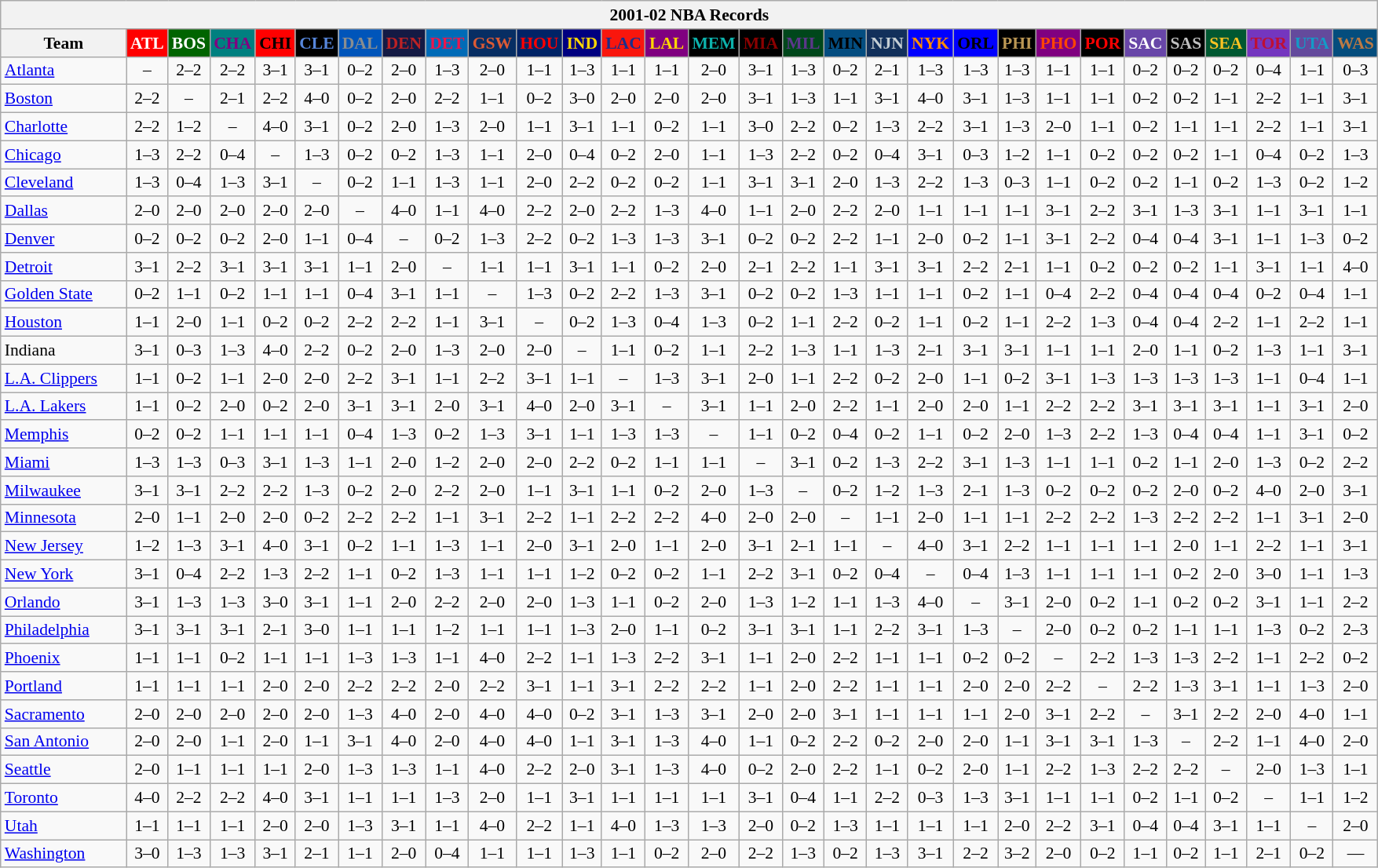<table class="wikitable" style="font-size:90%; text-align:center;">
<tr>
<th colspan=30>2001-02 NBA Records</th>
</tr>
<tr>
<th width=100>Team</th>
<th style="background:#FF0000;color:#FFFFFF;width=35">ATL</th>
<th style="background:#006400;color:#FFFFFF;width=35">BOS</th>
<th style="background:#008080;color:#800080;width=35">CHA</th>
<th style="background:#FF0000;color:#000000;width=35">CHI</th>
<th style="background:#000000;color:#5787DC;width=35">CLE</th>
<th style="background:#0055BA;color:#898D8F;width=35">DAL</th>
<th style="background:#141A44;color:#BC2224;width=35">DEN</th>
<th style="background:#006BB7;color:#ED164B;width=35">DET</th>
<th style="background:#072E63;color:#DC5A34;width=35">GSW</th>
<th style="background:#002366;color:#FF0000;width=35">HOU</th>
<th style="background:#000080;color:#FFD700;width=35">IND</th>
<th style="background:#F9160D;color:#1A2E8B;width=35">LAC</th>
<th style="background:#800080;color:#FFD700;width=35">LAL</th>
<th style="background:#000000;color:#0CB2AC;width=35">MEM</th>
<th style="background:#000000;color:#8B0000;width=35">MIA</th>
<th style="background:#00471B;color:#5C378A;width=35">MIL</th>
<th style="background:#044D80;color:#000000;width=35">MIN</th>
<th style="background:#12305B;color:#C4CED4;width=35">NJN</th>
<th style="background:#0000FF;color:#FF8C00;width=35">NYK</th>
<th style="background:#0000FF;color:#000000;width=35">ORL</th>
<th style="background:#000000;color:#BB9754;width=35">PHI</th>
<th style="background:#800080;color:#FF4500;width=35">PHO</th>
<th style="background:#000000;color:#FF0000;width=35">POR</th>
<th style="background:#6846A8;color:#FFFFFF;width=35">SAC</th>
<th style="background:#000000;color:#C0C0C0;width=35">SAS</th>
<th style="background:#005831;color:#FFC322;width=35">SEA</th>
<th style="background:#7436BF;color:#BE0F34;width=35">TOR</th>
<th style="background:#644A9C;color:#149BC7;width=35">UTA</th>
<th style="background:#044D7D;color:#BC7A44;width=35">WAS</th>
</tr>
<tr>
<td style="text-align:left;"><a href='#'>Atlanta</a></td>
<td>–</td>
<td>2–2</td>
<td>2–2</td>
<td>3–1</td>
<td>3–1</td>
<td>0–2</td>
<td>2–0</td>
<td>1–3</td>
<td>2–0</td>
<td>1–1</td>
<td>1–3</td>
<td>1–1</td>
<td>1–1</td>
<td>2–0</td>
<td>3–1</td>
<td>1–3</td>
<td>0–2</td>
<td>2–1</td>
<td>1–3</td>
<td>1–3</td>
<td>1–3</td>
<td>1–1</td>
<td>1–1</td>
<td>0–2</td>
<td>0–2</td>
<td>0–2</td>
<td>0–4</td>
<td>1–1</td>
<td>0–3</td>
</tr>
<tr>
<td style="text-align:left;"><a href='#'>Boston</a></td>
<td>2–2</td>
<td>–</td>
<td>2–1</td>
<td>2–2</td>
<td>4–0</td>
<td>0–2</td>
<td>2–0</td>
<td>2–2</td>
<td>1–1</td>
<td>0–2</td>
<td>3–0</td>
<td>2–0</td>
<td>2–0</td>
<td>2–0</td>
<td>3–1</td>
<td>1–3</td>
<td>1–1</td>
<td>3–1</td>
<td>4–0</td>
<td>3–1</td>
<td>1–3</td>
<td>1–1</td>
<td>1–1</td>
<td>0–2</td>
<td>0–2</td>
<td>1–1</td>
<td>2–2</td>
<td>1–1</td>
<td>3–1</td>
</tr>
<tr>
<td style="text-align:left;"><a href='#'>Charlotte</a></td>
<td>2–2</td>
<td>1–2</td>
<td>–</td>
<td>4–0</td>
<td>3–1</td>
<td>0–2</td>
<td>2–0</td>
<td>1–3</td>
<td>2–0</td>
<td>1–1</td>
<td>3–1</td>
<td>1–1</td>
<td>0–2</td>
<td>1–1</td>
<td>3–0</td>
<td>2–2</td>
<td>0–2</td>
<td>1–3</td>
<td>2–2</td>
<td>3–1</td>
<td>1–3</td>
<td>2–0</td>
<td>1–1</td>
<td>0–2</td>
<td>1–1</td>
<td>1–1</td>
<td>2–2</td>
<td>1–1</td>
<td>3–1</td>
</tr>
<tr>
<td style="text-align:left;"><a href='#'>Chicago</a></td>
<td>1–3</td>
<td>2–2</td>
<td>0–4</td>
<td>–</td>
<td>1–3</td>
<td>0–2</td>
<td>0–2</td>
<td>1–3</td>
<td>1–1</td>
<td>2–0</td>
<td>0–4</td>
<td>0–2</td>
<td>2–0</td>
<td>1–1</td>
<td>1–3</td>
<td>2–2</td>
<td>0–2</td>
<td>0–4</td>
<td>3–1</td>
<td>0–3</td>
<td>1–2</td>
<td>1–1</td>
<td>0–2</td>
<td>0–2</td>
<td>0–2</td>
<td>1–1</td>
<td>0–4</td>
<td>0–2</td>
<td>1–3</td>
</tr>
<tr>
<td style="text-align:left;"><a href='#'>Cleveland</a></td>
<td>1–3</td>
<td>0–4</td>
<td>1–3</td>
<td>3–1</td>
<td>–</td>
<td>0–2</td>
<td>1–1</td>
<td>1–3</td>
<td>1–1</td>
<td>2–0</td>
<td>2–2</td>
<td>0–2</td>
<td>0–2</td>
<td>1–1</td>
<td>3–1</td>
<td>3–1</td>
<td>2–0</td>
<td>1–3</td>
<td>2–2</td>
<td>1–3</td>
<td>0–3</td>
<td>1–1</td>
<td>0–2</td>
<td>0–2</td>
<td>1–1</td>
<td>0–2</td>
<td>1–3</td>
<td>0–2</td>
<td>1–2</td>
</tr>
<tr>
<td style="text-align:left;"><a href='#'>Dallas</a></td>
<td>2–0</td>
<td>2–0</td>
<td>2–0</td>
<td>2–0</td>
<td>2–0</td>
<td>–</td>
<td>4–0</td>
<td>1–1</td>
<td>4–0</td>
<td>2–2</td>
<td>2–0</td>
<td>2–2</td>
<td>1–3</td>
<td>4–0</td>
<td>1–1</td>
<td>2–0</td>
<td>2–2</td>
<td>2–0</td>
<td>1–1</td>
<td>1–1</td>
<td>1–1</td>
<td>3–1</td>
<td>2–2</td>
<td>3–1</td>
<td>1–3</td>
<td>3–1</td>
<td>1–1</td>
<td>3–1</td>
<td>1–1</td>
</tr>
<tr>
<td style="text-align:left;"><a href='#'>Denver</a></td>
<td>0–2</td>
<td>0–2</td>
<td>0–2</td>
<td>2–0</td>
<td>1–1</td>
<td>0–4</td>
<td>–</td>
<td>0–2</td>
<td>1–3</td>
<td>2–2</td>
<td>0–2</td>
<td>1–3</td>
<td>1–3</td>
<td>3–1</td>
<td>0–2</td>
<td>0–2</td>
<td>2–2</td>
<td>1–1</td>
<td>2–0</td>
<td>0–2</td>
<td>1–1</td>
<td>3–1</td>
<td>2–2</td>
<td>0–4</td>
<td>0–4</td>
<td>3–1</td>
<td>1–1</td>
<td>1–3</td>
<td>0–2</td>
</tr>
<tr>
<td style="text-align:left;"><a href='#'>Detroit</a></td>
<td>3–1</td>
<td>2–2</td>
<td>3–1</td>
<td>3–1</td>
<td>3–1</td>
<td>1–1</td>
<td>2–0</td>
<td>–</td>
<td>1–1</td>
<td>1–1</td>
<td>3–1</td>
<td>1–1</td>
<td>0–2</td>
<td>2–0</td>
<td>2–1</td>
<td>2–2</td>
<td>1–1</td>
<td>3–1</td>
<td>3–1</td>
<td>2–2</td>
<td>2–1</td>
<td>1–1</td>
<td>0–2</td>
<td>0–2</td>
<td>0–2</td>
<td>1–1</td>
<td>3–1</td>
<td>1–1</td>
<td>4–0</td>
</tr>
<tr>
<td style="text-align:left;"><a href='#'>Golden State</a></td>
<td>0–2</td>
<td>1–1</td>
<td>0–2</td>
<td>1–1</td>
<td>1–1</td>
<td>0–4</td>
<td>3–1</td>
<td>1–1</td>
<td>–</td>
<td>1–3</td>
<td>0–2</td>
<td>2–2</td>
<td>1–3</td>
<td>3–1</td>
<td>0–2</td>
<td>0–2</td>
<td>1–3</td>
<td>1–1</td>
<td>1–1</td>
<td>0–2</td>
<td>1–1</td>
<td>0–4</td>
<td>2–2</td>
<td>0–4</td>
<td>0–4</td>
<td>0–4</td>
<td>0–2</td>
<td>0–4</td>
<td>1–1</td>
</tr>
<tr>
<td style="text-align:left;"><a href='#'>Houston</a></td>
<td>1–1</td>
<td>2–0</td>
<td>1–1</td>
<td>0–2</td>
<td>0–2</td>
<td>2–2</td>
<td>2–2</td>
<td>1–1</td>
<td>3–1</td>
<td>–</td>
<td>0–2</td>
<td>1–3</td>
<td>0–4</td>
<td>1–3</td>
<td>0–2</td>
<td>1–1</td>
<td>2–2</td>
<td>0–2</td>
<td>1–1</td>
<td>0–2</td>
<td>1–1</td>
<td>2–2</td>
<td>1–3</td>
<td>0–4</td>
<td>0–4</td>
<td>2–2</td>
<td>1–1</td>
<td>2–2</td>
<td>1–1</td>
</tr>
<tr>
<td style="text-align:left;">Indiana</td>
<td>3–1</td>
<td>0–3</td>
<td>1–3</td>
<td>4–0</td>
<td>2–2</td>
<td>0–2</td>
<td>2–0</td>
<td>1–3</td>
<td>2–0</td>
<td>2–0</td>
<td>–</td>
<td>1–1</td>
<td>0–2</td>
<td>1–1</td>
<td>2–2</td>
<td>1–3</td>
<td>1–1</td>
<td>1–3</td>
<td>2–1</td>
<td>3–1</td>
<td>3–1</td>
<td>1–1</td>
<td>1–1</td>
<td>2–0</td>
<td>1–1</td>
<td>0–2</td>
<td>1–3</td>
<td>1–1</td>
<td>3–1</td>
</tr>
<tr>
<td style="text-align:left;"><a href='#'>L.A. Clippers</a></td>
<td>1–1</td>
<td>0–2</td>
<td>1–1</td>
<td>2–0</td>
<td>2–0</td>
<td>2–2</td>
<td>3–1</td>
<td>1–1</td>
<td>2–2</td>
<td>3–1</td>
<td>1–1</td>
<td>–</td>
<td>1–3</td>
<td>3–1</td>
<td>2–0</td>
<td>1–1</td>
<td>2–2</td>
<td>0–2</td>
<td>2–0</td>
<td>1–1</td>
<td>0–2</td>
<td>3–1</td>
<td>1–3</td>
<td>1–3</td>
<td>1–3</td>
<td>1–3</td>
<td>1–1</td>
<td>0–4</td>
<td>1–1</td>
</tr>
<tr>
<td style="text-align:left;"><a href='#'>L.A. Lakers</a></td>
<td>1–1</td>
<td>0–2</td>
<td>2–0</td>
<td>0–2</td>
<td>2–0</td>
<td>3–1</td>
<td>3–1</td>
<td>2–0</td>
<td>3–1</td>
<td>4–0</td>
<td>2–0</td>
<td>3–1</td>
<td>–</td>
<td>3–1</td>
<td>1–1</td>
<td>2–0</td>
<td>2–2</td>
<td>1–1</td>
<td>2–0</td>
<td>2–0</td>
<td>1–1</td>
<td>2–2</td>
<td>2–2</td>
<td>3–1</td>
<td>3–1</td>
<td>3–1</td>
<td>1–1</td>
<td>3–1</td>
<td>2–0</td>
</tr>
<tr>
<td style="text-align:left;"><a href='#'>Memphis</a></td>
<td>0–2</td>
<td>0–2</td>
<td>1–1</td>
<td>1–1</td>
<td>1–1</td>
<td>0–4</td>
<td>1–3</td>
<td>0–2</td>
<td>1–3</td>
<td>3–1</td>
<td>1–1</td>
<td>1–3</td>
<td>1–3</td>
<td>–</td>
<td>1–1</td>
<td>0–2</td>
<td>0–4</td>
<td>0–2</td>
<td>1–1</td>
<td>0–2</td>
<td>2–0</td>
<td>1–3</td>
<td>2–2</td>
<td>1–3</td>
<td>0–4</td>
<td>0–4</td>
<td>1–1</td>
<td>3–1</td>
<td>0–2</td>
</tr>
<tr>
<td style="text-align:left;"><a href='#'>Miami</a></td>
<td>1–3</td>
<td>1–3</td>
<td>0–3</td>
<td>3–1</td>
<td>1–3</td>
<td>1–1</td>
<td>2–0</td>
<td>1–2</td>
<td>2–0</td>
<td>2–0</td>
<td>2–2</td>
<td>0–2</td>
<td>1–1</td>
<td>1–1</td>
<td>–</td>
<td>3–1</td>
<td>0–2</td>
<td>1–3</td>
<td>2–2</td>
<td>3–1</td>
<td>1–3</td>
<td>1–1</td>
<td>1–1</td>
<td>0–2</td>
<td>1–1</td>
<td>2–0</td>
<td>1–3</td>
<td>0–2</td>
<td>2–2</td>
</tr>
<tr>
<td style="text-align:left;"><a href='#'>Milwaukee</a></td>
<td>3–1</td>
<td>3–1</td>
<td>2–2</td>
<td>2–2</td>
<td>1–3</td>
<td>0–2</td>
<td>2–0</td>
<td>2–2</td>
<td>2–0</td>
<td>1–1</td>
<td>3–1</td>
<td>1–1</td>
<td>0–2</td>
<td>2–0</td>
<td>1–3</td>
<td>–</td>
<td>0–2</td>
<td>1–2</td>
<td>1–3</td>
<td>2–1</td>
<td>1–3</td>
<td>0–2</td>
<td>0–2</td>
<td>0–2</td>
<td>2–0</td>
<td>0–2</td>
<td>4–0</td>
<td>2–0</td>
<td>3–1</td>
</tr>
<tr>
<td style="text-align:left;"><a href='#'>Minnesota</a></td>
<td>2–0</td>
<td>1–1</td>
<td>2–0</td>
<td>2–0</td>
<td>0–2</td>
<td>2–2</td>
<td>2–2</td>
<td>1–1</td>
<td>3–1</td>
<td>2–2</td>
<td>1–1</td>
<td>2–2</td>
<td>2–2</td>
<td>4–0</td>
<td>2–0</td>
<td>2–0</td>
<td>–</td>
<td>1–1</td>
<td>2–0</td>
<td>1–1</td>
<td>1–1</td>
<td>2–2</td>
<td>2–2</td>
<td>1–3</td>
<td>2–2</td>
<td>2–2</td>
<td>1–1</td>
<td>3–1</td>
<td>2–0</td>
</tr>
<tr>
<td style="text-align:left;"><a href='#'>New Jersey</a></td>
<td>1–2</td>
<td>1–3</td>
<td>3–1</td>
<td>4–0</td>
<td>3–1</td>
<td>0–2</td>
<td>1–1</td>
<td>1–3</td>
<td>1–1</td>
<td>2–0</td>
<td>3–1</td>
<td>2–0</td>
<td>1–1</td>
<td>2–0</td>
<td>3–1</td>
<td>2–1</td>
<td>1–1</td>
<td>–</td>
<td>4–0</td>
<td>3–1</td>
<td>2–2</td>
<td>1–1</td>
<td>1–1</td>
<td>1–1</td>
<td>2–0</td>
<td>1–1</td>
<td>2–2</td>
<td>1–1</td>
<td>3–1</td>
</tr>
<tr>
<td style="text-align:left;"><a href='#'>New York</a></td>
<td>3–1</td>
<td>0–4</td>
<td>2–2</td>
<td>1–3</td>
<td>2–2</td>
<td>1–1</td>
<td>0–2</td>
<td>1–3</td>
<td>1–1</td>
<td>1–1</td>
<td>1–2</td>
<td>0–2</td>
<td>0–2</td>
<td>1–1</td>
<td>2–2</td>
<td>3–1</td>
<td>0–2</td>
<td>0–4</td>
<td>–</td>
<td>0–4</td>
<td>1–3</td>
<td>1–1</td>
<td>1–1</td>
<td>1–1</td>
<td>0–2</td>
<td>2–0</td>
<td>3–0</td>
<td>1–1</td>
<td>1–3</td>
</tr>
<tr>
<td style="text-align:left;"><a href='#'>Orlando</a></td>
<td>3–1</td>
<td>1–3</td>
<td>1–3</td>
<td>3–0</td>
<td>3–1</td>
<td>1–1</td>
<td>2–0</td>
<td>2–2</td>
<td>2–0</td>
<td>2–0</td>
<td>1–3</td>
<td>1–1</td>
<td>0–2</td>
<td>2–0</td>
<td>1–3</td>
<td>1–2</td>
<td>1–1</td>
<td>1–3</td>
<td>4–0</td>
<td>–</td>
<td>3–1</td>
<td>2–0</td>
<td>0–2</td>
<td>1–1</td>
<td>0–2</td>
<td>0–2</td>
<td>3–1</td>
<td>1–1</td>
<td>2–2</td>
</tr>
<tr>
<td style="text-align:left;"><a href='#'>Philadelphia</a></td>
<td>3–1</td>
<td>3–1</td>
<td>3–1</td>
<td>2–1</td>
<td>3–0</td>
<td>1–1</td>
<td>1–1</td>
<td>1–2</td>
<td>1–1</td>
<td>1–1</td>
<td>1–3</td>
<td>2–0</td>
<td>1–1</td>
<td>0–2</td>
<td>3–1</td>
<td>3–1</td>
<td>1–1</td>
<td>2–2</td>
<td>3–1</td>
<td>1–3</td>
<td>–</td>
<td>2–0</td>
<td>0–2</td>
<td>0–2</td>
<td>1–1</td>
<td>1–1</td>
<td>1–3</td>
<td>0–2</td>
<td>2–3</td>
</tr>
<tr>
<td style="text-align:left;"><a href='#'>Phoenix</a></td>
<td>1–1</td>
<td>1–1</td>
<td>0–2</td>
<td>1–1</td>
<td>1–1</td>
<td>1–3</td>
<td>1–3</td>
<td>1–1</td>
<td>4–0</td>
<td>2–2</td>
<td>1–1</td>
<td>1–3</td>
<td>2–2</td>
<td>3–1</td>
<td>1–1</td>
<td>2–0</td>
<td>2–2</td>
<td>1–1</td>
<td>1–1</td>
<td>0–2</td>
<td>0–2</td>
<td>–</td>
<td>2–2</td>
<td>1–3</td>
<td>1–3</td>
<td>2–2</td>
<td>1–1</td>
<td>2–2</td>
<td>0–2</td>
</tr>
<tr>
<td style="text-align:left;"><a href='#'>Portland</a></td>
<td>1–1</td>
<td>1–1</td>
<td>1–1</td>
<td>2–0</td>
<td>2–0</td>
<td>2–2</td>
<td>2–2</td>
<td>2–0</td>
<td>2–2</td>
<td>3–1</td>
<td>1–1</td>
<td>3–1</td>
<td>2–2</td>
<td>2–2</td>
<td>1–1</td>
<td>2–0</td>
<td>2–2</td>
<td>1–1</td>
<td>1–1</td>
<td>2–0</td>
<td>2–0</td>
<td>2–2</td>
<td>–</td>
<td>2–2</td>
<td>1–3</td>
<td>3–1</td>
<td>1–1</td>
<td>1–3</td>
<td>2–0</td>
</tr>
<tr>
<td style="text-align:left;"><a href='#'>Sacramento</a></td>
<td>2–0</td>
<td>2–0</td>
<td>2–0</td>
<td>2–0</td>
<td>2–0</td>
<td>1–3</td>
<td>4–0</td>
<td>2–0</td>
<td>4–0</td>
<td>4–0</td>
<td>0–2</td>
<td>3–1</td>
<td>1–3</td>
<td>3–1</td>
<td>2–0</td>
<td>2–0</td>
<td>3–1</td>
<td>1–1</td>
<td>1–1</td>
<td>1–1</td>
<td>2–0</td>
<td>3–1</td>
<td>2–2</td>
<td>–</td>
<td>3–1</td>
<td>2–2</td>
<td>2–0</td>
<td>4–0</td>
<td>1–1</td>
</tr>
<tr>
<td style="text-align:left;"><a href='#'>San Antonio</a></td>
<td>2–0</td>
<td>2–0</td>
<td>1–1</td>
<td>2–0</td>
<td>1–1</td>
<td>3–1</td>
<td>4–0</td>
<td>2–0</td>
<td>4–0</td>
<td>4–0</td>
<td>1–1</td>
<td>3–1</td>
<td>1–3</td>
<td>4–0</td>
<td>1–1</td>
<td>0–2</td>
<td>2–2</td>
<td>0–2</td>
<td>2–0</td>
<td>2–0</td>
<td>1–1</td>
<td>3–1</td>
<td>3–1</td>
<td>1–3</td>
<td>–</td>
<td>2–2</td>
<td>1–1</td>
<td>4–0</td>
<td>2–0</td>
</tr>
<tr>
<td style="text-align:left;"><a href='#'>Seattle</a></td>
<td>2–0</td>
<td>1–1</td>
<td>1–1</td>
<td>1–1</td>
<td>2–0</td>
<td>1–3</td>
<td>1–3</td>
<td>1–1</td>
<td>4–0</td>
<td>2–2</td>
<td>2–0</td>
<td>3–1</td>
<td>1–3</td>
<td>4–0</td>
<td>0–2</td>
<td>2–0</td>
<td>2–2</td>
<td>1–1</td>
<td>0–2</td>
<td>2–0</td>
<td>1–1</td>
<td>2–2</td>
<td>1–3</td>
<td>2–2</td>
<td>2–2</td>
<td>–</td>
<td>2–0</td>
<td>1–3</td>
<td>1–1</td>
</tr>
<tr>
<td style="text-align:left;"><a href='#'>Toronto</a></td>
<td>4–0</td>
<td>2–2</td>
<td>2–2</td>
<td>4–0</td>
<td>3–1</td>
<td>1–1</td>
<td>1–1</td>
<td>1–3</td>
<td>2–0</td>
<td>1–1</td>
<td>3–1</td>
<td>1–1</td>
<td>1–1</td>
<td>1–1</td>
<td>3–1</td>
<td>0–4</td>
<td>1–1</td>
<td>2–2</td>
<td>0–3</td>
<td>1–3</td>
<td>3–1</td>
<td>1–1</td>
<td>1–1</td>
<td>0–2</td>
<td>1–1</td>
<td>0–2</td>
<td>–</td>
<td>1–1</td>
<td>1–2</td>
</tr>
<tr>
<td style="text-align:left;"><a href='#'>Utah</a></td>
<td>1–1</td>
<td>1–1</td>
<td>1–1</td>
<td>2–0</td>
<td>2–0</td>
<td>1–3</td>
<td>3–1</td>
<td>1–1</td>
<td>4–0</td>
<td>2–2</td>
<td>1–1</td>
<td>4–0</td>
<td>1–3</td>
<td>1–3</td>
<td>2–0</td>
<td>0–2</td>
<td>1–3</td>
<td>1–1</td>
<td>1–1</td>
<td>1–1</td>
<td>2–0</td>
<td>2–2</td>
<td>3–1</td>
<td>0–4</td>
<td>0–4</td>
<td>3–1</td>
<td>1–1</td>
<td>–</td>
<td>2–0</td>
</tr>
<tr>
<td style="text-align:left;"><a href='#'>Washington</a></td>
<td>3–0</td>
<td>1–3</td>
<td>1–3</td>
<td>3–1</td>
<td>2–1</td>
<td>1–1</td>
<td>2–0</td>
<td>0–4</td>
<td>1–1</td>
<td>1–1</td>
<td>1–3</td>
<td>1–1</td>
<td>0–2</td>
<td>2–0</td>
<td>2–2</td>
<td>1–3</td>
<td>0–2</td>
<td>1–3</td>
<td>3–1</td>
<td>2–2</td>
<td>3–2</td>
<td>2–0</td>
<td>0–2</td>
<td>1–1</td>
<td>0–2</td>
<td>1–1</td>
<td>2–1</td>
<td>0–2</td>
<td>—</td>
</tr>
</table>
